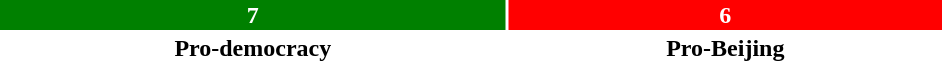<table style="width:50%; text-align:center;">
<tr style="color:white;">
<td style="background:green; width:53.85%;"><strong>7</strong></td>
<td style="background:red; width:46.15%;"><strong>6</strong></td>
</tr>
<tr>
<td><span><strong>Pro-democracy</strong></span></td>
<td><span><strong>Pro-Beijing</strong></span></td>
</tr>
</table>
